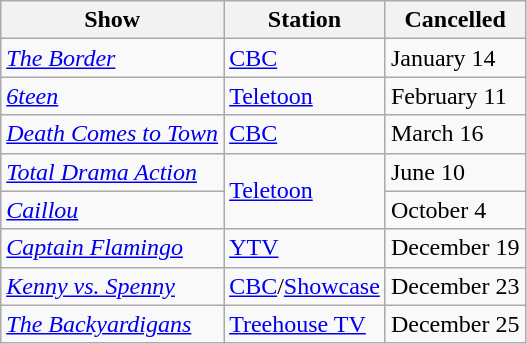<table class="wikitable">
<tr>
<th>Show</th>
<th>Station</th>
<th>Cancelled</th>
</tr>
<tr>
<td><em><a href='#'>The Border</a></em></td>
<td><a href='#'>CBC</a></td>
<td>January 14</td>
</tr>
<tr>
<td><em><a href='#'>6teen</a></em></td>
<td><a href='#'>Teletoon</a></td>
<td>February 11</td>
</tr>
<tr>
<td><em><a href='#'>Death Comes to Town</a></em></td>
<td><a href='#'>CBC</a></td>
<td>March 16</td>
</tr>
<tr>
<td><em><a href='#'>Total Drama Action</a></em></td>
<td rowspan="2"><a href='#'>Teletoon</a></td>
<td>June 10</td>
</tr>
<tr>
<td><em><a href='#'>Caillou</a></em></td>
<td>October 4</td>
</tr>
<tr>
<td><em><a href='#'>Captain Flamingo</a></em></td>
<td><a href='#'>YTV</a></td>
<td>December 19</td>
</tr>
<tr>
<td><em><a href='#'>Kenny vs. Spenny</a></em></td>
<td><a href='#'>CBC</a>/<a href='#'>Showcase</a></td>
<td>December 23</td>
</tr>
<tr>
<td><em><a href='#'>The Backyardigans</a></em></td>
<td><a href='#'>Treehouse TV</a></td>
<td>December 25</td>
</tr>
</table>
